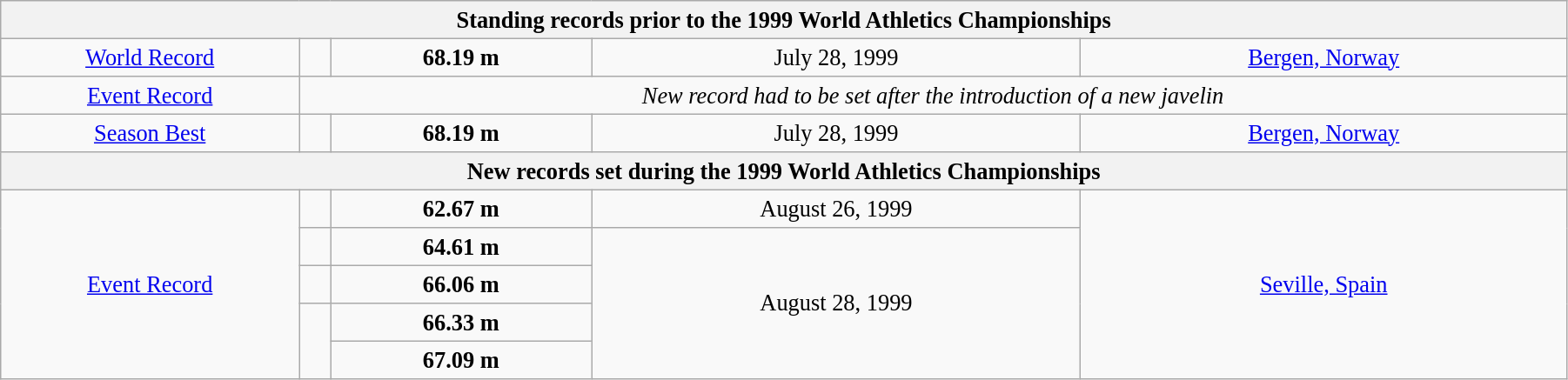<table class="wikitable" style=" text-align:center; font-size:110%;" width="95%">
<tr>
<th colspan="5">Standing records prior to the 1999 World Athletics Championships</th>
</tr>
<tr>
<td><a href='#'>World Record</a></td>
<td></td>
<td><strong>68.19 m </strong></td>
<td>July 28, 1999</td>
<td> <a href='#'>Bergen, Norway</a></td>
</tr>
<tr>
<td><a href='#'>Event Record</a></td>
<td colspan="4"><em>New record had to be set after the introduction of a new javelin</em></td>
</tr>
<tr>
<td><a href='#'>Season Best</a></td>
<td></td>
<td><strong>68.19 m </strong></td>
<td>July 28, 1999</td>
<td> <a href='#'>Bergen, Norway</a></td>
</tr>
<tr>
<th colspan="5">New records set during the 1999 World Athletics Championships</th>
</tr>
<tr>
<td rowspan=5><a href='#'>Event Record</a></td>
<td></td>
<td><strong>62.67 m </strong></td>
<td>August 26, 1999</td>
<td rowspan=5> <a href='#'>Seville, Spain</a></td>
</tr>
<tr>
<td></td>
<td><strong>64.61 m </strong></td>
<td rowspan=4>August 28, 1999</td>
</tr>
<tr>
<td></td>
<td><strong>66.06 m </strong></td>
</tr>
<tr>
<td rowspan=2></td>
<td><strong>66.33 m </strong></td>
</tr>
<tr>
<td><strong>67.09 m </strong></td>
</tr>
</table>
